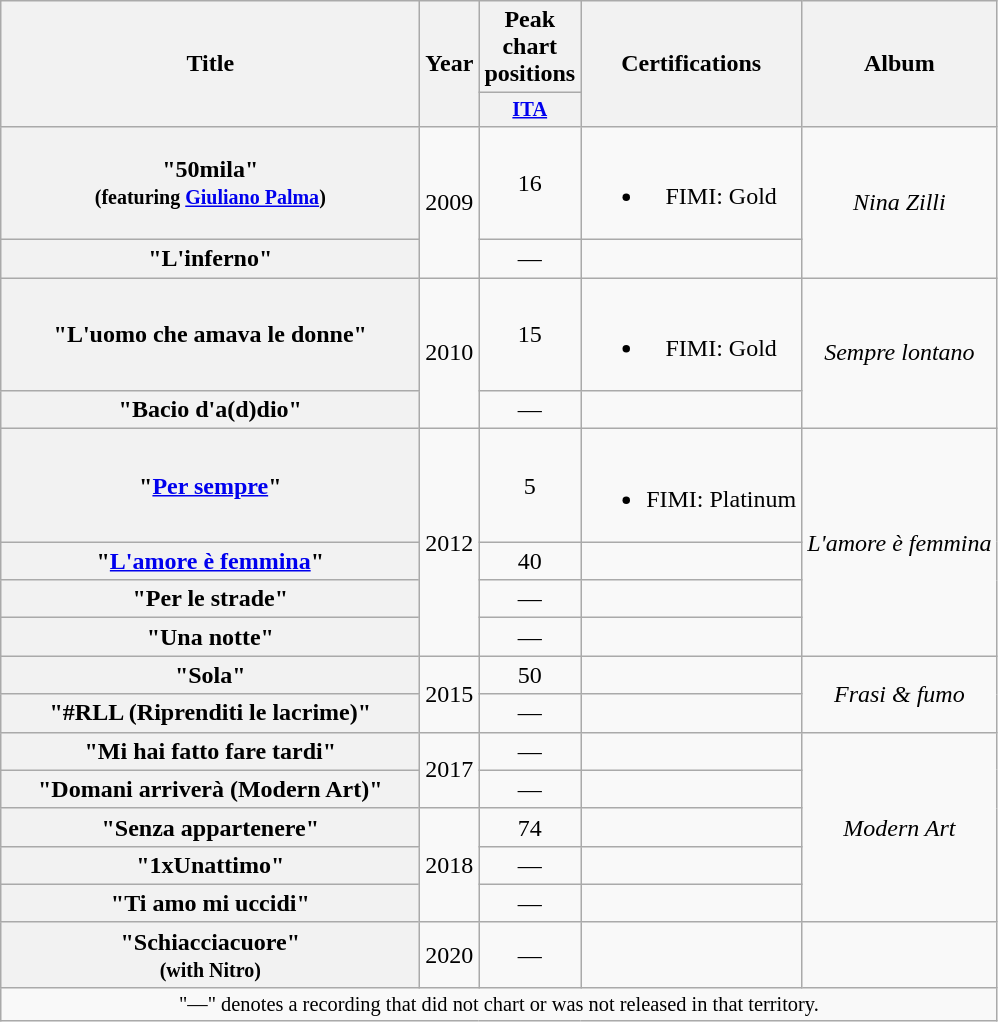<table class="wikitable plainrowheaders" style="text-align:center;">
<tr>
<th scope="col" rowspan="2" style="width:17em;">Title</th>
<th scope="col" rowspan="2" style="width:1em;">Year</th>
<th scope="col" colspan="1">Peak chart positions</th>
<th scope="col" rowspan="2">Certifications</th>
<th scope="col" rowspan="2">Album</th>
</tr>
<tr>
<th scope="col" style="width:3em;font-size:85%;"><a href='#'>ITA</a><br></th>
</tr>
<tr>
<th scope="row">"50mila"<br><small>(featuring <a href='#'>Giuliano Palma</a>)</small></th>
<td rowspan="2">2009</td>
<td>16</td>
<td><br><ul><li>FIMI: Gold</li></ul></td>
<td rowspan="2"><em>Nina Zilli</em></td>
</tr>
<tr>
<th scope="row">"L'inferno"</th>
<td>—</td>
<td></td>
</tr>
<tr>
<th scope="row">"L'uomo che amava le donne"</th>
<td rowspan="2">2010</td>
<td>15</td>
<td><br><ul><li>FIMI: Gold</li></ul></td>
<td rowspan="2"><em>Sempre lontano</em></td>
</tr>
<tr>
<th scope="row">"Bacio d'a(d)dio"</th>
<td>—</td>
<td></td>
</tr>
<tr>
<th scope="row">"<a href='#'>Per sempre</a>"</th>
<td rowspan="4">2012</td>
<td>5</td>
<td><br><ul><li>FIMI: Platinum</li></ul></td>
<td rowspan="4"><em>L'amore è femmina</em></td>
</tr>
<tr>
<th scope="row">"<a href='#'>L'amore è femmina</a>"</th>
<td>40</td>
<td></td>
</tr>
<tr>
<th scope="row">"Per le strade"</th>
<td>—</td>
<td></td>
</tr>
<tr>
<th scope="row">"Una notte"</th>
<td>—</td>
<td></td>
</tr>
<tr>
<th scope="row">"Sola"</th>
<td rowspan="2">2015</td>
<td>50</td>
<td></td>
<td rowspan="2"><em>Frasi & fumo</em></td>
</tr>
<tr>
<th scope="row">"#RLL (Riprenditi le lacrime)"</th>
<td>—</td>
<td></td>
</tr>
<tr>
<th scope="row">"Mi hai fatto fare tardi"</th>
<td rowspan="2">2017</td>
<td>—</td>
<td></td>
<td rowspan="5"><em>Modern Art</em></td>
</tr>
<tr>
<th scope="row">"Domani arriverà (Modern Art)"</th>
<td>—</td>
<td></td>
</tr>
<tr>
<th scope="row">"Senza appartenere"</th>
<td rowspan="3">2018</td>
<td>74</td>
<td></td>
</tr>
<tr>
<th scope="row">"1xUnattimo"</th>
<td>—</td>
<td></td>
</tr>
<tr>
<th scope="row">"Ti amo mi uccidi"</th>
<td>—</td>
<td></td>
</tr>
<tr>
<th scope="row">"Schiacciacuore"<br><small>(with Nitro)</small></th>
<td>2020</td>
<td>—</td>
<td></td>
<td></td>
</tr>
<tr>
<td colspan="14" style="font-size:85%">"—" denotes a recording that did not chart or was not released in that territory.</td>
</tr>
</table>
